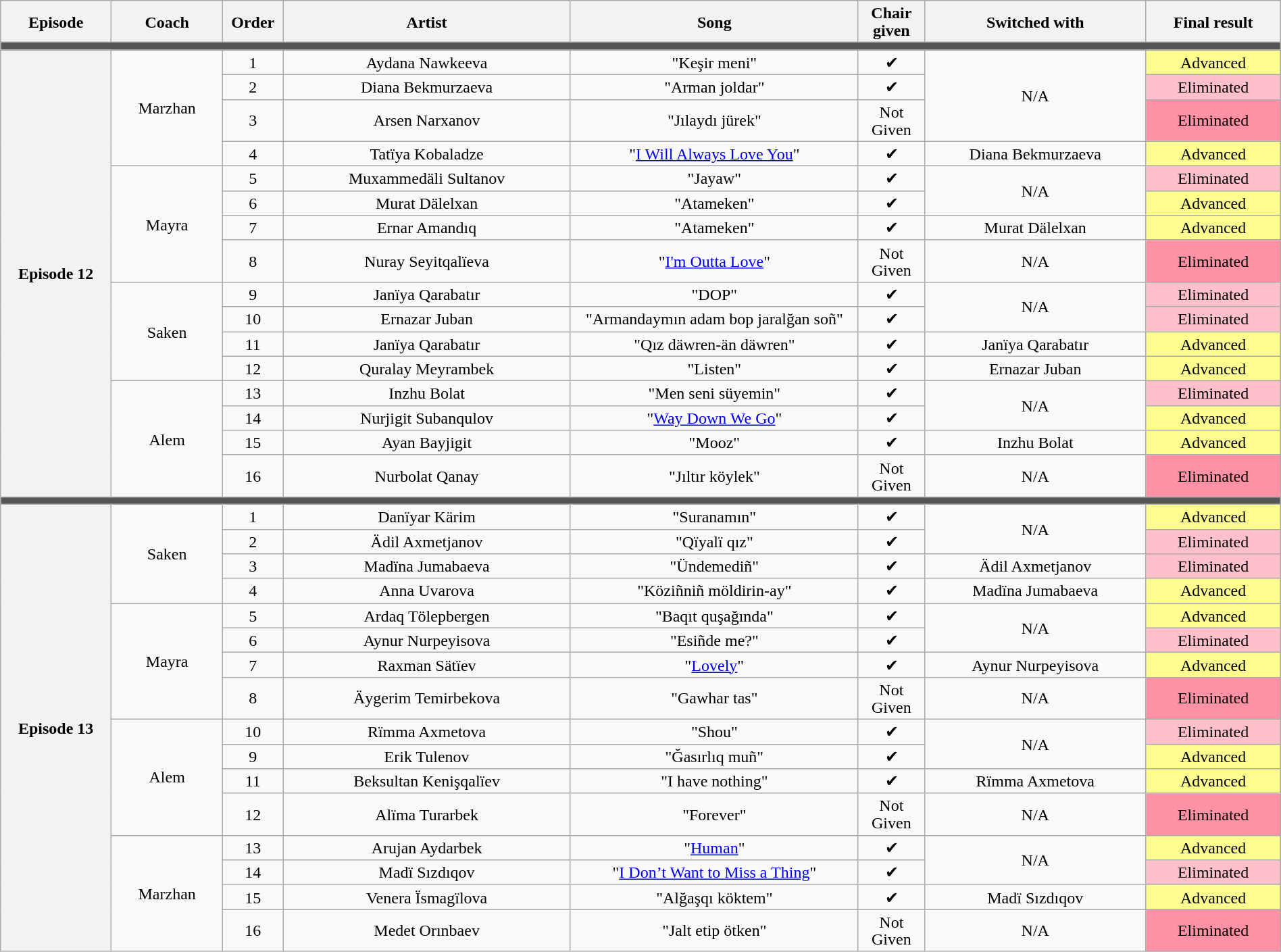<table class="wikitable" style="text-align:center; line-height:17px; width:100%">
<tr>
<th style="width:05%">Episode</th>
<th style="width:05%">Coach</th>
<th style="width:01%">Order</th>
<th style="width:13%">Artist</th>
<th style="width:13%">Song</th>
<th style="width:02%">Chair given</th>
<th style="width:10%">Switched with</th>
<th style="width:06%">Final result</th>
</tr>
<tr>
<td colspan="8" style="background:#555"></td>
</tr>
<tr>
<th rowspan="16">Episode 12<br></th>
<td rowspan="4">Marzhan</td>
<td>1</td>
<td>Aydana Nawkeeva</td>
<td>"Keşir meni"</td>
<td>✔</td>
<td rowspan="3">N/A</td>
<td style="background:#fdfc8f;">Advanced</td>
</tr>
<tr>
<td>2</td>
<td>Diana Bekmurzaeva</td>
<td>"Arman joldar"</td>
<td>✔</td>
<td style="background:pink;">Eliminated</td>
</tr>
<tr>
<td>3</td>
<td>Arsen Narxanov</td>
<td>"Jılaydı jürek"</td>
<td>Not Given</td>
<td style="background:#FF91A4;">Eliminated</td>
</tr>
<tr>
<td>4</td>
<td>Tatïya Kobaladze</td>
<td>"<a href='#'>I Will Always Love You</a>"</td>
<td>✔</td>
<td>Diana Bekmurzaeva</td>
<td style="background:#fdfc8f;">Advanced</td>
</tr>
<tr>
<td rowspan="4">Mayra</td>
<td>5</td>
<td>Muxammedäli Sultanov</td>
<td>"Jayaw"</td>
<td>✔</td>
<td rowspan="2">N/A</td>
<td style="background:pink;">Eliminated</td>
</tr>
<tr>
<td>6</td>
<td>Murat Dälelxan</td>
<td>"Atameken"</td>
<td>✔</td>
<td style="background:#fdfc8f;">Advanced</td>
</tr>
<tr>
<td>7</td>
<td>Ernar Amandıq</td>
<td>"Atameken"</td>
<td>✔</td>
<td>Murat Dälelxan</td>
<td style="background:#fdfc8f;">Advanced</td>
</tr>
<tr>
<td>8</td>
<td>Nuray Seyitqalïeva</td>
<td>"<a href='#'>I'm Outta Love</a>"</td>
<td>Not Given</td>
<td>N/A</td>
<td style="background:#FF91A4;">Eliminated</td>
</tr>
<tr>
<td rowspan="4">Saken</td>
<td>9</td>
<td>Janïya Qarabatır</td>
<td>"DOP"</td>
<td>✔</td>
<td rowspan="2">N/A</td>
<td style="background:pink;">Eliminated</td>
</tr>
<tr>
<td>10</td>
<td>Ernazar Juban</td>
<td>"Armandaymın adam bop jaralğan soñ"</td>
<td>✔</td>
<td style="background:pink;">Eliminated</td>
</tr>
<tr>
<td>11</td>
<td>Janïya Qarabatır</td>
<td>"Qız däwren-än däwren"</td>
<td>✔</td>
<td>Janïya Qarabatır</td>
<td style="background:#fdfc8f;">Advanced</td>
</tr>
<tr>
<td>12</td>
<td>Quralay Meyrambek</td>
<td>"Listen"</td>
<td>✔</td>
<td>Ernazar Juban</td>
<td style="background:#fdfc8f;">Advanced</td>
</tr>
<tr>
<td rowspan="4">Alem</td>
<td>13</td>
<td>Inzhu Bolat</td>
<td>"Men seni süyemin"</td>
<td>✔</td>
<td rowspan="2">N/A</td>
<td style="background:pink;">Eliminated</td>
</tr>
<tr>
<td>14</td>
<td>Nurjigit Subanqulov</td>
<td>"<a href='#'>Way Down We Go</a>"</td>
<td>✔</td>
<td style="background:#fdfc8f;">Advanced</td>
</tr>
<tr>
<td>15</td>
<td>Ayan Bayjigit</td>
<td>"Mooz"</td>
<td>✔</td>
<td>Inzhu Bolat</td>
<td style="background:#fdfc8f;">Advanced</td>
</tr>
<tr>
<td>16</td>
<td>Nurbolat Qanay</td>
<td>"Jıltır köylek"</td>
<td>Not Given</td>
<td>N/A</td>
<td style="background:#FF91A4;">Eliminated</td>
</tr>
<tr>
<th colspan="8" style="background:#555"></th>
</tr>
<tr>
<th rowspan="16">Episode 13<br></th>
<td rowspan="4">Saken</td>
<td>1</td>
<td>Danïyar Kärim</td>
<td>"Suranamın"</td>
<td>✔</td>
<td rowspan="2">N/A</td>
<td style="background:#fdfc8f;">Advanced</td>
</tr>
<tr>
<td>2</td>
<td>Ädil Axmetjanov</td>
<td>"Qïyalï qız"</td>
<td>✔</td>
<td style="background:pink;">Eliminated</td>
</tr>
<tr>
<td>3</td>
<td>Madïna Jumabaeva</td>
<td>"Ündemediñ"</td>
<td>✔</td>
<td>Ädil Axmetjanov</td>
<td style="background:pink;">Eliminated</td>
</tr>
<tr>
<td>4</td>
<td>Anna Uvarova</td>
<td>"Köziñniñ möldirin-ay"</td>
<td>✔</td>
<td>Madïna Jumabaeva</td>
<td style="background:#fdfc8f;">Advanced</td>
</tr>
<tr>
<td rowspan="4">Mayra</td>
<td>5</td>
<td>Ardaq Tölepbergen</td>
<td>"Baqıt quşağında"</td>
<td>✔</td>
<td rowspan="2">N/A</td>
<td style="background:#fdfc8f;">Advanced</td>
</tr>
<tr>
<td>6</td>
<td>Aynur Nurpeyisova</td>
<td>"Esiñde me?"</td>
<td>✔</td>
<td style="background:pink;">Eliminated</td>
</tr>
<tr>
<td>7</td>
<td>Raxman Sätïev</td>
<td>"<a href='#'>Lovely</a>"</td>
<td>✔</td>
<td>Aynur Nurpeyisova</td>
<td style="background:#fdfc8f;">Advanced</td>
</tr>
<tr>
<td>8</td>
<td>Äygerim Temirbekova</td>
<td>"Gawhar tas"</td>
<td>Not Given</td>
<td>N/A</td>
<td style="background:#FF91A4;">Eliminated</td>
</tr>
<tr>
<td rowspan="4">Alem</td>
<td>10</td>
<td>Rïmma Axmetova</td>
<td>"Shou"</td>
<td>✔</td>
<td rowspan="2">N/A</td>
<td style="background:pink;">Eliminated</td>
</tr>
<tr>
<td>9</td>
<td>Erik Tulenov</td>
<td>"Ğasırlıq muñ"</td>
<td>✔</td>
<td style="background:#fdfc8f;">Advanced</td>
</tr>
<tr>
<td>11</td>
<td>Beksultan Kenişqalïev</td>
<td>"I have nothing"</td>
<td>✔</td>
<td>Rïmma Axmetova</td>
<td style="background:#fdfc8f;">Advanced</td>
</tr>
<tr>
<td>12</td>
<td>Alïma Turarbek</td>
<td>"Forever"</td>
<td>Not Given</td>
<td>N/A</td>
<td style="background:#FF91A4;">Eliminated</td>
</tr>
<tr>
<td rowspan="4">Marzhan</td>
<td>13</td>
<td>Arujan Aydarbek</td>
<td>"<a href='#'>Human</a>"</td>
<td>✔</td>
<td rowspan="2">N/A</td>
<td style="background:#fdfc8f;">Advanced</td>
</tr>
<tr>
<td>14</td>
<td>Madï Sızdıqov</td>
<td>"<a href='#'>I Don’t Want to Miss a Thing</a>"</td>
<td>✔</td>
<td style="background:pink;">Eliminated</td>
</tr>
<tr>
<td>15</td>
<td>Venera Ïsmagïlova</td>
<td>"Alğaşqı köktem"</td>
<td>✔</td>
<td>Madï Sızdıqov</td>
<td style="background:#fdfc8f;">Advanced</td>
</tr>
<tr>
<td>16</td>
<td>Medet Orınbaev</td>
<td>"Jalt etip ötken"</td>
<td>Not Given</td>
<td>N/A</td>
<td style="background:#FF91A4;">Eliminated</td>
</tr>
</table>
